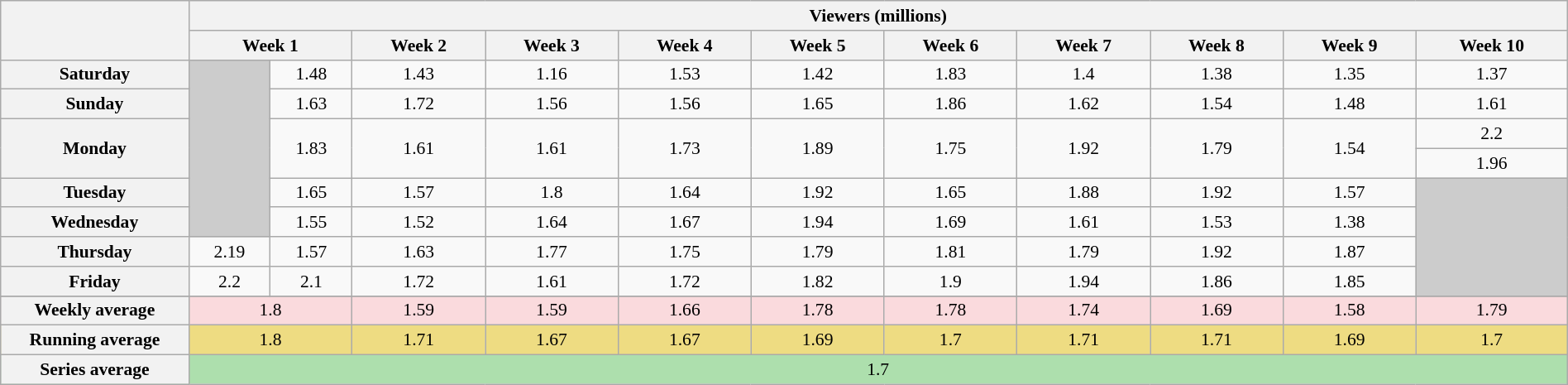<table class="wikitable" style="font-size:90%; text-align:center; width: 100%; margin-left: auto; margin-right: auto;">
<tr>
<th scope="col" rowspan="2" style="width:12%;"></th>
<th scope=col colspan=13>Viewers (millions)</th>
</tr>
<tr>
<th colspan=2>Week 1</th>
<th>Week 2</th>
<th>Week 3</th>
<th>Week 4</th>
<th>Week 5</th>
<th>Week 6</th>
<th>Week 7</th>
<th>Week 8</th>
<th>Week 9</th>
<th>Week 10</th>
</tr>
<tr>
<th>Saturday</th>
<td style="background:#ccc;" rowspan="6"></td>
<td>1.48</td>
<td>1.43</td>
<td>1.16</td>
<td>1.53</td>
<td>1.42</td>
<td>1.83</td>
<td>1.4</td>
<td>1.38</td>
<td>1.35</td>
<td>1.37</td>
</tr>
<tr>
<th>Sunday</th>
<td>1.63</td>
<td>1.72</td>
<td>1.56</td>
<td>1.56</td>
<td>1.65</td>
<td>1.86</td>
<td>1.62</td>
<td>1.54</td>
<td>1.48</td>
<td>1.61</td>
</tr>
<tr>
<th rowspan="2">Monday</th>
<td rowspan="2">1.83</td>
<td rowspan="2">1.61</td>
<td rowspan="2">1.61</td>
<td rowspan="2">1.73</td>
<td rowspan="2">1.89</td>
<td rowspan="2">1.75</td>
<td rowspan="2">1.92</td>
<td rowspan="2">1.79</td>
<td rowspan="2">1.54</td>
<td>2.2</td>
</tr>
<tr>
<td>1.96</td>
</tr>
<tr>
<th>Tuesday</th>
<td>1.65</td>
<td>1.57</td>
<td>1.8</td>
<td>1.64</td>
<td>1.92</td>
<td>1.65</td>
<td>1.88</td>
<td>1.92</td>
<td>1.57</td>
<td style="background:#ccc;" rowspan="4"></td>
</tr>
<tr>
<th>Wednesday</th>
<td>1.55</td>
<td>1.52</td>
<td>1.64</td>
<td>1.67</td>
<td>1.94</td>
<td>1.69</td>
<td>1.61</td>
<td>1.53</td>
<td>1.38</td>
</tr>
<tr>
<th>Thursday</th>
<td>2.19</td>
<td>1.57</td>
<td>1.63</td>
<td>1.77</td>
<td>1.75</td>
<td>1.79</td>
<td>1.81</td>
<td>1.79</td>
<td>1.92</td>
<td>1.87</td>
</tr>
<tr>
<th>Friday</th>
<td>2.2</td>
<td>2.1</td>
<td>1.72</td>
<td>1.61</td>
<td>1.72</td>
<td>1.82</td>
<td>1.9</td>
<td>1.94</td>
<td>1.86</td>
<td>1.85</td>
</tr>
<tr>
</tr>
<tr style="background:#FADADD;" |>
<th>Weekly average</th>
<td colspan=2>1.8</td>
<td>1.59</td>
<td>1.59</td>
<td>1.66</td>
<td>1.78</td>
<td>1.78</td>
<td>1.74</td>
<td>1.69</td>
<td>1.58</td>
<td>1.79</td>
</tr>
<tr style="background:#EEDC82;" |>
<th>Running average</th>
<td colspan=2>1.8</td>
<td>1.71</td>
<td>1.67</td>
<td>1.67</td>
<td>1.69</td>
<td>1.7</td>
<td>1.71</td>
<td>1.71</td>
<td>1.69</td>
<td>1.7</td>
</tr>
<tr style="background:#ADDFAD;" |>
<th>Series average</th>
<td colspan="11">1.7</td>
</tr>
</table>
